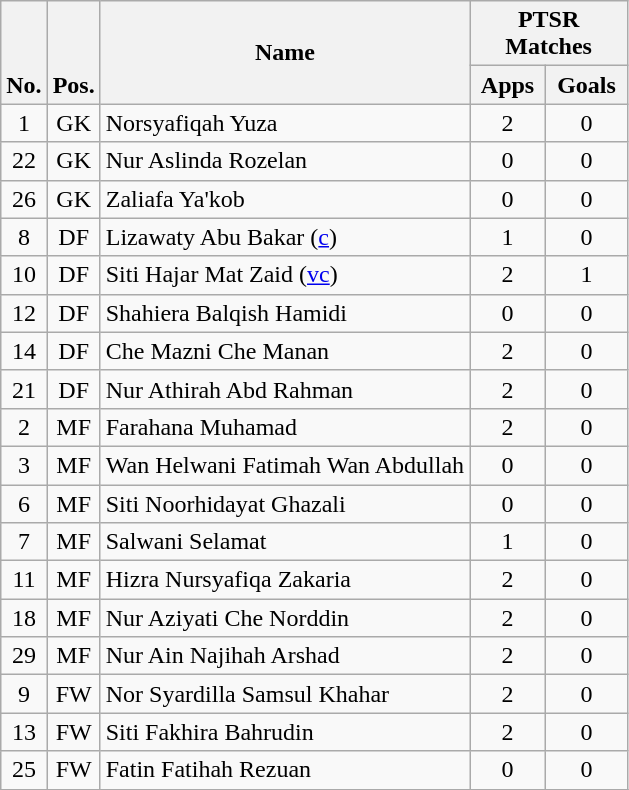<table class="wikitable" style="text-align:center">
<tr>
<th rowspan="2" valign="bottom">No.</th>
<th rowspan="2" valign="bottom">Pos.</th>
<th rowspan="2">Name</th>
<th colspan="2" width="98">PTSR Matches</th>
</tr>
<tr>
<th>Apps</th>
<th>Goals</th>
</tr>
<tr>
<td>1</td>
<td>GK</td>
<td align="left">Norsyafiqah Yuza</td>
<td>2</td>
<td>0</td>
</tr>
<tr>
<td>22</td>
<td>GK</td>
<td align="left">Nur Aslinda Rozelan</td>
<td>0</td>
<td>0</td>
</tr>
<tr>
<td>26</td>
<td>GK</td>
<td align="left">Zaliafa Ya'kob</td>
<td>0</td>
<td>0</td>
</tr>
<tr>
<td>8</td>
<td>DF</td>
<td align="left">Lizawaty Abu Bakar (<a href='#'>c</a>)</td>
<td>1</td>
<td>0</td>
</tr>
<tr>
<td>10</td>
<td>DF</td>
<td align="left">Siti Hajar Mat Zaid (<a href='#'>vc</a>)</td>
<td>2</td>
<td>1</td>
</tr>
<tr>
<td>12</td>
<td>DF</td>
<td align="left">Shahiera Balqish Hamidi</td>
<td>0</td>
<td>0</td>
</tr>
<tr>
<td>14</td>
<td>DF</td>
<td align="left">Che Mazni Che Manan</td>
<td>2</td>
<td>0</td>
</tr>
<tr>
<td>21</td>
<td>DF</td>
<td align="left">Nur Athirah Abd Rahman</td>
<td>2</td>
<td>0</td>
</tr>
<tr>
<td>2</td>
<td>MF</td>
<td align="left">Farahana Muhamad</td>
<td>2</td>
<td>0</td>
</tr>
<tr>
<td>3</td>
<td>MF</td>
<td align="left">Wan Helwani Fatimah Wan Abdullah</td>
<td>0</td>
<td>0</td>
</tr>
<tr>
<td>6</td>
<td>MF</td>
<td align="left">Siti Noorhidayat Ghazali</td>
<td>0</td>
<td>0</td>
</tr>
<tr>
<td>7</td>
<td>MF</td>
<td align="left">Salwani Selamat</td>
<td>1</td>
<td>0</td>
</tr>
<tr>
<td>11</td>
<td>MF</td>
<td align="left">Hizra Nursyafiqa Zakaria</td>
<td>2</td>
<td>0</td>
</tr>
<tr>
<td>18</td>
<td>MF</td>
<td align="left">Nur Aziyati Che Norddin</td>
<td>2</td>
<td>0</td>
</tr>
<tr>
<td>29</td>
<td>MF</td>
<td align="left">Nur Ain Najihah Arshad</td>
<td>2</td>
<td>0</td>
</tr>
<tr>
<td>9</td>
<td>FW</td>
<td align="left">Nor Syardilla Samsul Khahar</td>
<td>2</td>
<td>0</td>
</tr>
<tr>
<td>13</td>
<td>FW</td>
<td align="left">Siti Fakhira Bahrudin</td>
<td>2</td>
<td>0</td>
</tr>
<tr>
<td>25</td>
<td>FW</td>
<td align="left">Fatin Fatihah Rezuan</td>
<td>0</td>
<td>0</td>
</tr>
<tr>
</tr>
</table>
